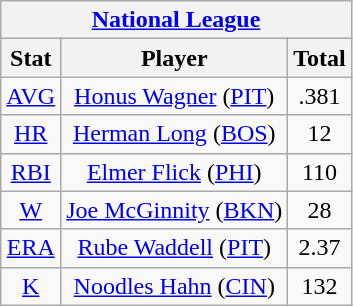<table class="wikitable" style="text-align:center;">
<tr>
<th colspan="3"><a href='#'>National League</a></th>
</tr>
<tr>
<th>Stat</th>
<th>Player</th>
<th>Total</th>
</tr>
<tr>
<td><a href='#'>AVG</a></td>
<td><a href='#'>Honus Wagner</a> (<a href='#'>PIT</a>)</td>
<td>.381</td>
</tr>
<tr>
<td><a href='#'>HR</a></td>
<td><a href='#'>Herman Long</a> (<a href='#'>BOS</a>)</td>
<td>12</td>
</tr>
<tr>
<td><a href='#'>RBI</a></td>
<td><a href='#'>Elmer Flick</a> (<a href='#'>PHI</a>)</td>
<td>110</td>
</tr>
<tr>
<td><a href='#'>W</a></td>
<td><a href='#'>Joe McGinnity</a> (<a href='#'>BKN</a>)</td>
<td>28</td>
</tr>
<tr>
<td><a href='#'>ERA</a></td>
<td><a href='#'>Rube Waddell</a> (<a href='#'>PIT</a>)</td>
<td>2.37</td>
</tr>
<tr>
<td><a href='#'>K</a></td>
<td><a href='#'>Noodles Hahn</a> (<a href='#'>CIN</a>)</td>
<td>132</td>
</tr>
</table>
